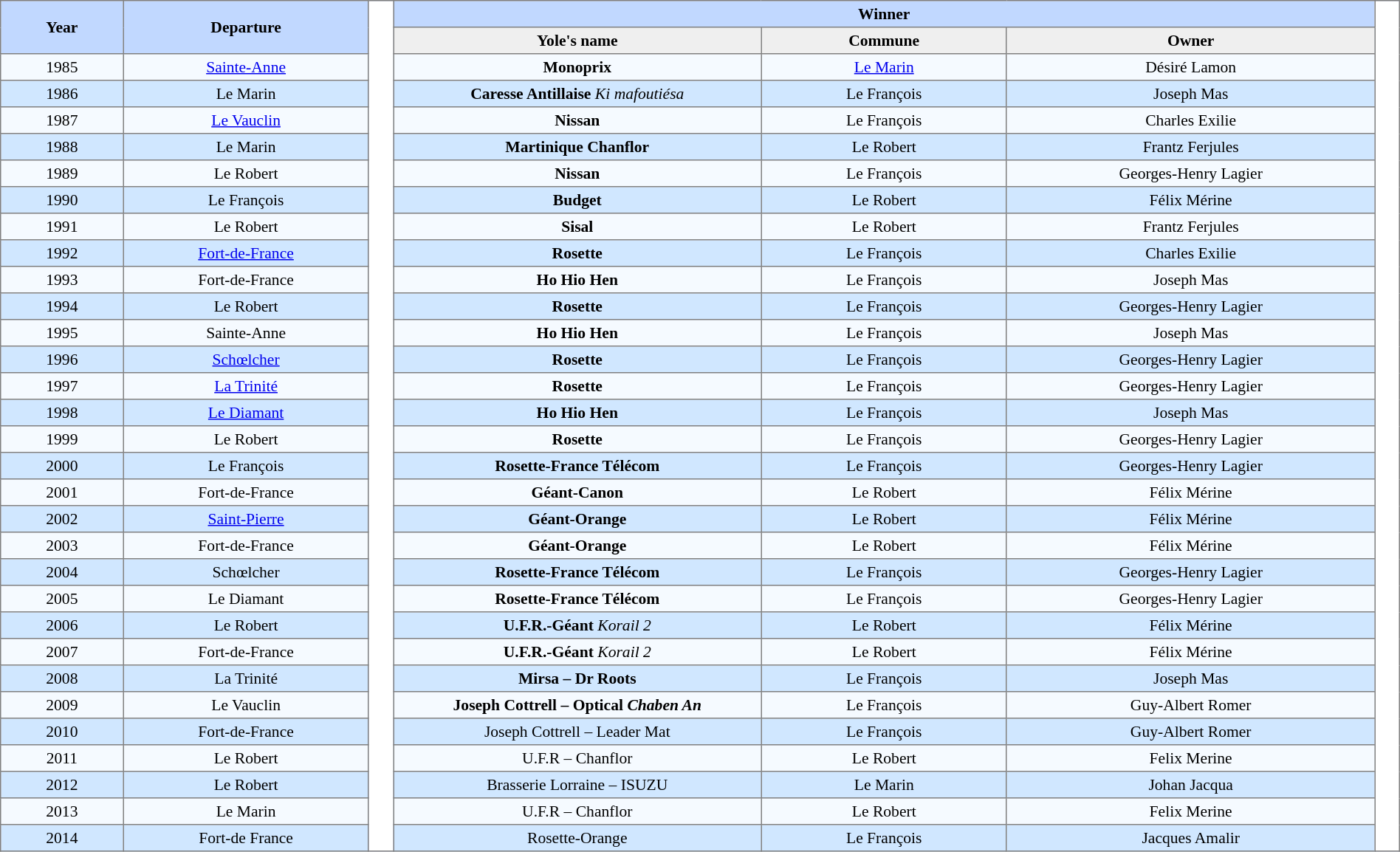<table border=1 style="border-collapse:collapse; font-size:90%;" cellpadding=3 cellspacing=0 width=100%>
<tr bgcolor=#C1D8FF>
<th rowspan=2 width=5%>Year</th>
<th rowspan=2 width=10%>Departure</th>
<th width=1% rowspan=47 bgcolor=ffffff></th>
<th colspan=3>Winner</th>
<th width=1% rowspan=47 bgcolor=ffffff></th>
</tr>
<tr bgcolor=#EFEFEF>
<th width=15%>Yole's name</th>
<th width=10%>Commune</th>
<th width=15%>Owner</th>
</tr>
<tr align=center bgcolor=#F5FAFF>
<td>1985</td>
<td><a href='#'>Sainte-Anne</a></td>
<td><strong>Monoprix</strong></td>
<td><a href='#'>Le Marin</a></td>
<td>Désiré Lamon</td>
</tr>
<tr align=center bgcolor=#D0E7FF>
<td>1986</td>
<td>Le Marin</td>
<td><strong>Caresse Antillaise</strong> <em>Ki mafoutiésa</em></td>
<td>Le François</td>
<td>Joseph Mas</td>
</tr>
<tr align="center" bgcolor="#F5FAFF">
<td>1987</td>
<td><a href='#'>Le Vauclin</a></td>
<td><strong>Nissan</strong></td>
<td>Le François</td>
<td>Charles Exilie</td>
</tr>
<tr align=center bgcolor=#D0E7FF>
<td>1988</td>
<td>Le Marin</td>
<td><strong>Martinique Chanflor</strong></td>
<td>Le Robert</td>
<td>Frantz Ferjules</td>
</tr>
<tr align=center bgcolor=#F5FAFF>
<td>1989</td>
<td>Le Robert</td>
<td><strong>Nissan</strong></td>
<td>Le François</td>
<td>Georges-Henry Lagier</td>
</tr>
<tr align=center bgcolor=#D0E7FF>
<td>1990</td>
<td>Le François</td>
<td><strong>Budget</strong></td>
<td>Le Robert</td>
<td>Félix Mérine</td>
</tr>
<tr align=center bgcolor=#F5FAFF>
<td>1991</td>
<td>Le Robert</td>
<td><strong>Sisal</strong></td>
<td>Le Robert</td>
<td>Frantz Ferjules</td>
</tr>
<tr align=center bgcolor=#D0E7FF>
<td>1992</td>
<td><a href='#'>Fort-de-France</a></td>
<td><strong>Rosette</strong></td>
<td>Le François</td>
<td>Charles Exilie</td>
</tr>
<tr align=center bgcolor=#F5FAFF>
<td>1993</td>
<td>Fort-de-France</td>
<td><strong>Ho Hio Hen</strong></td>
<td>Le François</td>
<td>Joseph Mas</td>
</tr>
<tr align=center bgcolor=#D0E7FF>
<td>1994</td>
<td>Le Robert</td>
<td><strong>Rosette</strong></td>
<td>Le François</td>
<td>Georges-Henry Lagier</td>
</tr>
<tr align=center bgcolor=#F5FAFF>
<td>1995</td>
<td>Sainte-Anne</td>
<td><strong>Ho Hio Hen</strong></td>
<td>Le François</td>
<td>Joseph Mas</td>
</tr>
<tr align=center bgcolor=#D0E7FF>
<td>1996</td>
<td><a href='#'>Schœlcher</a></td>
<td><strong>Rosette</strong></td>
<td>Le François</td>
<td>Georges-Henry Lagier</td>
</tr>
<tr align=center bgcolor=#F5FAFF>
<td>1997</td>
<td><a href='#'>La Trinité</a></td>
<td><strong>Rosette</strong></td>
<td>Le François</td>
<td>Georges-Henry Lagier</td>
</tr>
<tr align=center bgcolor=#D0E7FF>
<td>1998</td>
<td><a href='#'>Le Diamant</a></td>
<td><strong>Ho Hio Hen</strong></td>
<td>Le François</td>
<td>Joseph Mas</td>
</tr>
<tr align=center bgcolor=#F5FAFF>
<td>1999</td>
<td>Le Robert</td>
<td><strong>Rosette</strong></td>
<td>Le François</td>
<td>Georges-Henry Lagier</td>
</tr>
<tr align=center bgcolor=#D0E7FF>
<td>2000</td>
<td>Le François</td>
<td><strong>Rosette-France Télécom</strong></td>
<td>Le François</td>
<td>Georges-Henry Lagier</td>
</tr>
<tr align=center bgcolor=#F5FAFF>
<td>2001</td>
<td>Fort-de-France</td>
<td><strong>Géant-Canon</strong></td>
<td>Le Robert</td>
<td>Félix Mérine</td>
</tr>
<tr align=center bgcolor=#D0E7FF>
<td>2002</td>
<td><a href='#'>Saint-Pierre</a></td>
<td><strong>Géant-Orange</strong></td>
<td>Le Robert</td>
<td>Félix Mérine</td>
</tr>
<tr align=center bgcolor=#F5FAFF>
<td>2003</td>
<td>Fort-de-France</td>
<td><strong>Géant-Orange</strong></td>
<td>Le Robert</td>
<td>Félix Mérine</td>
</tr>
<tr align=center bgcolor=#D0E7FF>
<td>2004</td>
<td>Schœlcher</td>
<td><strong>Rosette-France Télécom</strong></td>
<td>Le François</td>
<td>Georges-Henry Lagier</td>
</tr>
<tr align=center bgcolor=#F5FAFF>
<td>2005</td>
<td>Le Diamant</td>
<td><strong>Rosette-France Télécom</strong></td>
<td>Le François</td>
<td>Georges-Henry Lagier</td>
</tr>
<tr align=center bgcolor=#D0E7FF>
<td>2006</td>
<td>Le Robert</td>
<td><strong>U.F.R.-Géant</strong> <em>Korail 2</em></td>
<td>Le Robert</td>
<td>Félix Mérine</td>
</tr>
<tr align=center bgcolor=#F5FAFF>
<td>2007</td>
<td>Fort-de-France</td>
<td><strong>U.F.R.-Géant</strong> <em>Korail 2</em></td>
<td>Le Robert</td>
<td>Félix Mérine</td>
</tr>
<tr align=center bgcolor=#D0E7FF>
<td>2008</td>
<td>La Trinité</td>
<td><strong>Mirsa – Dr Roots</strong></td>
<td>Le François</td>
<td>Joseph Mas</td>
</tr>
<tr align=center bgcolor=#F5FAFF>
<td>2009</td>
<td>Le Vauclin</td>
<td><strong>Joseph Cottrell – Optical <em>Chaben An<strong><em></td>
<td>Le François</td>
<td>Guy-Albert Romer</td>
</tr>
<tr align=center bgcolor=#D0E7FF>
<td>2010</td>
<td>Fort-de-France</td>
<td></strong>Joseph Cottrell – Leader Mat<strong></td>
<td>Le François</td>
<td>Guy-Albert Romer</td>
</tr>
<tr align=center bgcolor=#F5FAFF>
<td>2011</td>
<td>Le Robert</td>
<td></strong>U.F.R – Chanflor<strong></td>
<td>Le Robert</td>
<td>Felix Merine</td>
</tr>
<tr align=center bgcolor=#D0E7FF>
<td>2012</td>
<td>Le Robert</td>
<td></strong>Brasserie Lorraine – ISUZU<strong></td>
<td>Le Marin</td>
<td>Johan Jacqua</td>
</tr>
<tr align=center bgcolor=#F5FAFF>
<td>2013</td>
<td>Le Marin</td>
<td></strong>U.F.R – Chanflor<strong></td>
<td>Le Robert</td>
<td>Felix Merine</td>
</tr>
<tr align=center bgcolor=#D0E7FF>
<td>2014</td>
<td>Fort-de France</td>
<td>Rosette-Orange</td>
<td>Le François</td>
<td>Jacques Amalir</td>
</tr>
</table>
